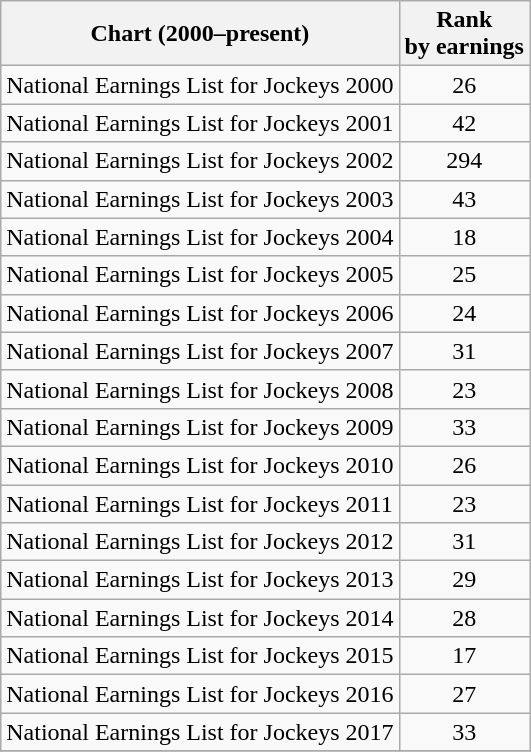<table class="wikitable sortable">
<tr>
<th>Chart (2000–present)</th>
<th>Rank<br>by earnings</th>
</tr>
<tr>
<td>National Earnings List for Jockeys 2000</td>
<td style="text-align:center;">26</td>
</tr>
<tr>
<td>National Earnings List for Jockeys 2001</td>
<td style="text-align:center;">42</td>
</tr>
<tr>
<td>National Earnings List for Jockeys 2002</td>
<td style="text-align:center;">294</td>
</tr>
<tr>
<td>National Earnings List for Jockeys 2003</td>
<td style="text-align:center;">43</td>
</tr>
<tr>
<td>National Earnings List for Jockeys 2004</td>
<td style="text-align:center;">18</td>
</tr>
<tr>
<td>National Earnings List for Jockeys 2005</td>
<td style="text-align:center;">25</td>
</tr>
<tr>
<td>National Earnings List for Jockeys 2006</td>
<td style="text-align:center;">24</td>
</tr>
<tr>
<td>National Earnings List for Jockeys 2007</td>
<td style="text-align:center;">31</td>
</tr>
<tr>
<td>National Earnings List for Jockeys 2008</td>
<td style="text-align:center;">23</td>
</tr>
<tr>
<td>National Earnings List for Jockeys 2009</td>
<td style="text-align:center;">33</td>
</tr>
<tr>
<td>National Earnings List for Jockeys 2010</td>
<td style="text-align:center;">26</td>
</tr>
<tr>
<td>National Earnings List for Jockeys 2011</td>
<td style="text-align:center;">23</td>
</tr>
<tr>
<td>National Earnings List for Jockeys 2012</td>
<td style="text-align:center;">31</td>
</tr>
<tr>
<td>National Earnings List for Jockeys 2013</td>
<td style="text-align:center;">29</td>
</tr>
<tr>
<td>National Earnings List for Jockeys 2014</td>
<td style="text-align:center;">28</td>
</tr>
<tr>
<td>National Earnings List for Jockeys 2015</td>
<td style="text-align:center;">17</td>
</tr>
<tr>
<td>National Earnings List for Jockeys 2016</td>
<td style="text-align:center;">27</td>
</tr>
<tr>
<td>National Earnings List for Jockeys 2017</td>
<td style="text-align:center;">33</td>
</tr>
<tr>
</tr>
</table>
